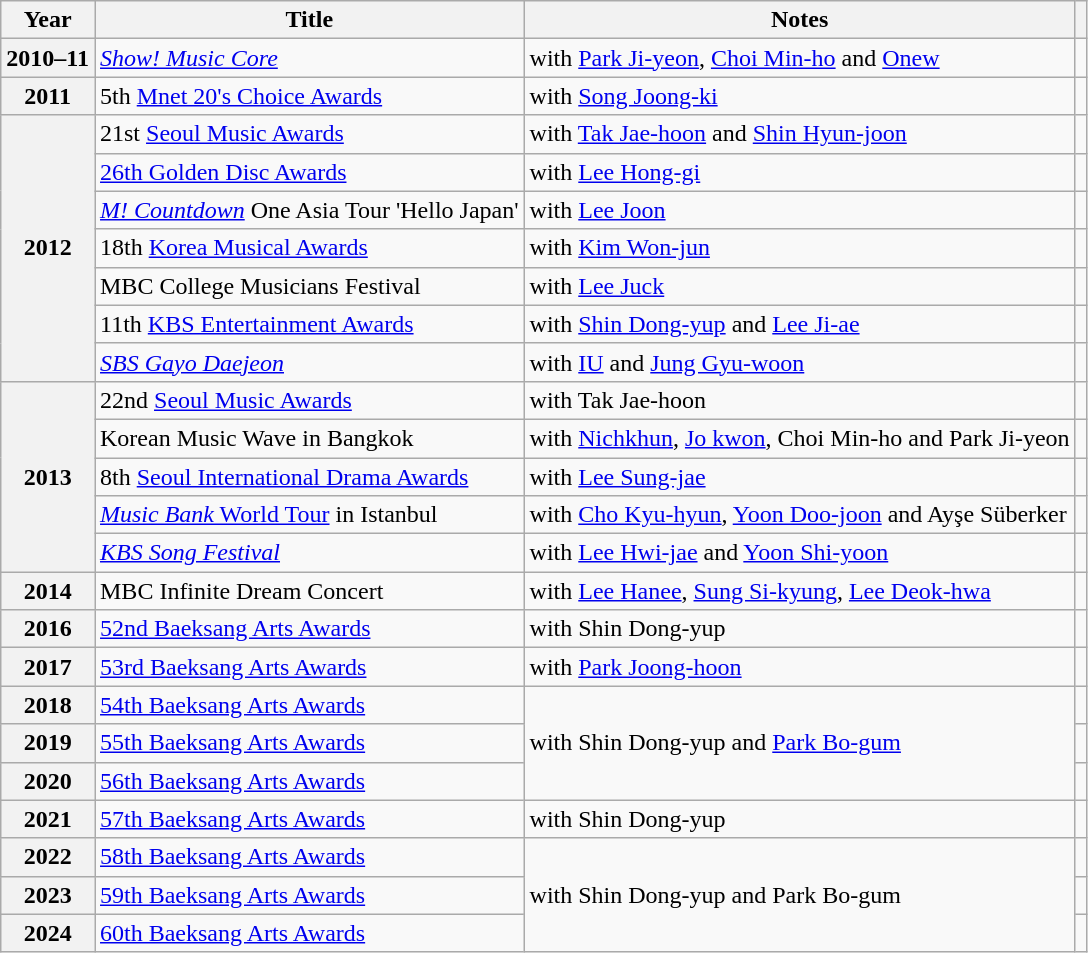<table class="wikitable plainrowheaders sortable">
<tr>
<th scpoe="col">Year</th>
<th scope="col">Title</th>
<th scope="col">Notes</th>
<th scope="col" class="unsortable"></th>
</tr>
<tr>
<th scope="row">2010–11</th>
<td><em><a href='#'>Show! Music Core</a></em></td>
<td>with <a href='#'>Park Ji-yeon</a>, <a href='#'>Choi Min-ho</a> and <a href='#'>Onew</a></td>
<td style="text-align:center"></td>
</tr>
<tr>
<th scope="row">2011</th>
<td>5th <a href='#'>Mnet 20's Choice Awards</a></td>
<td>with <a href='#'>Song Joong-ki</a></td>
<td style="text-align:center"></td>
</tr>
<tr>
<th scope="row" rowspan="7">2012</th>
<td>21st <a href='#'>Seoul Music Awards</a></td>
<td>with <a href='#'>Tak Jae-hoon</a> and <a href='#'>Shin Hyun-joon</a></td>
<td style="text-align:center"></td>
</tr>
<tr>
<td><a href='#'>26th Golden Disc Awards</a></td>
<td>with <a href='#'>Lee Hong-gi</a></td>
<td style="text-align:center"></td>
</tr>
<tr>
<td><em><a href='#'>M! Countdown</a></em> One Asia Tour 'Hello Japan'</td>
<td>with <a href='#'>Lee Joon</a></td>
<td style="text-align:center"></td>
</tr>
<tr>
<td>18th <a href='#'>Korea Musical Awards</a></td>
<td>with <a href='#'>Kim Won-jun</a></td>
<td style="text-align:center"></td>
</tr>
<tr>
<td>MBC College Musicians Festival</td>
<td>with <a href='#'>Lee Juck</a></td>
<td style="text-align:center"></td>
</tr>
<tr>
<td>11th <a href='#'>KBS Entertainment Awards</a></td>
<td>with <a href='#'>Shin Dong-yup</a> and <a href='#'>Lee Ji-ae</a></td>
<td style="text-align:center"></td>
</tr>
<tr>
<td><em><a href='#'>SBS Gayo Daejeon</a></em></td>
<td>with <a href='#'>IU</a> and <a href='#'>Jung Gyu-woon</a></td>
<td style="text-align:center"></td>
</tr>
<tr>
<th scope="row" rowspan="5">2013</th>
<td>22nd <a href='#'>Seoul Music Awards</a></td>
<td>with Tak Jae-hoon</td>
<td style="text-align:center"></td>
</tr>
<tr>
<td>Korean Music Wave in Bangkok</td>
<td>with <a href='#'>Nichkhun</a>, <a href='#'>Jo kwon</a>, Choi Min-ho and Park Ji-yeon</td>
<td style="text-align:center"></td>
</tr>
<tr>
<td>8th <a href='#'>Seoul International Drama Awards</a></td>
<td>with <a href='#'>Lee Sung-jae</a></td>
<td style="text-align:center"></td>
</tr>
<tr>
<td><a href='#'><em>Music Bank</em> World Tour</a> in Istanbul</td>
<td>with <a href='#'>Cho Kyu-hyun</a>, <a href='#'>Yoon Doo-joon</a> and Ayşe Süberker</td>
<td style="text-align:center"></td>
</tr>
<tr>
<td><em><a href='#'>KBS Song Festival</a></em></td>
<td>with <a href='#'>Lee Hwi-jae</a> and <a href='#'>Yoon Shi-yoon</a></td>
<td style="text-align:center"></td>
</tr>
<tr>
<th scope="row">2014</th>
<td>MBC Infinite Dream Concert</td>
<td>with <a href='#'>Lee Hanee</a>, <a href='#'>Sung Si-kyung</a>, <a href='#'>Lee Deok-hwa</a></td>
<td style="text-align:center"></td>
</tr>
<tr>
<th scope="row">2016</th>
<td><a href='#'>52nd Baeksang Arts Awards</a></td>
<td>with Shin Dong-yup</td>
<td style="text-align:center"></td>
</tr>
<tr>
<th scope="row">2017</th>
<td><a href='#'>53rd Baeksang Arts Awards</a></td>
<td>with <a href='#'>Park Joong-hoon</a></td>
<td style="text-align:center"></td>
</tr>
<tr>
<th scope="row">2018</th>
<td><a href='#'>54th Baeksang Arts Awards</a></td>
<td rowspan="3">with Shin Dong-yup and <a href='#'>Park Bo-gum</a></td>
<td style="text-align:center"></td>
</tr>
<tr>
<th scope="row">2019</th>
<td><a href='#'>55th Baeksang Arts Awards</a></td>
<td style="text-align:center"></td>
</tr>
<tr>
<th scope="row">2020</th>
<td><a href='#'>56th Baeksang Arts Awards</a></td>
<td style="text-align:center"></td>
</tr>
<tr>
<th scope="row">2021</th>
<td><a href='#'>57th Baeksang Arts Awards</a></td>
<td>with Shin Dong-yup</td>
<td style="text-align:center"></td>
</tr>
<tr>
<th scope="row">2022</th>
<td><a href='#'>58th Baeksang Arts Awards</a></td>
<td rowspan="3">with Shin Dong-yup and Park Bo-gum</td>
<td style="text-align:center"></td>
</tr>
<tr>
<th scope="row">2023</th>
<td><a href='#'>59th Baeksang Arts Awards</a></td>
<td style="text-align:center"></td>
</tr>
<tr>
<th scope="row">2024</th>
<td><a href='#'>60th Baeksang Arts Awards</a></td>
<td style="text-align:center"></td>
</tr>
</table>
